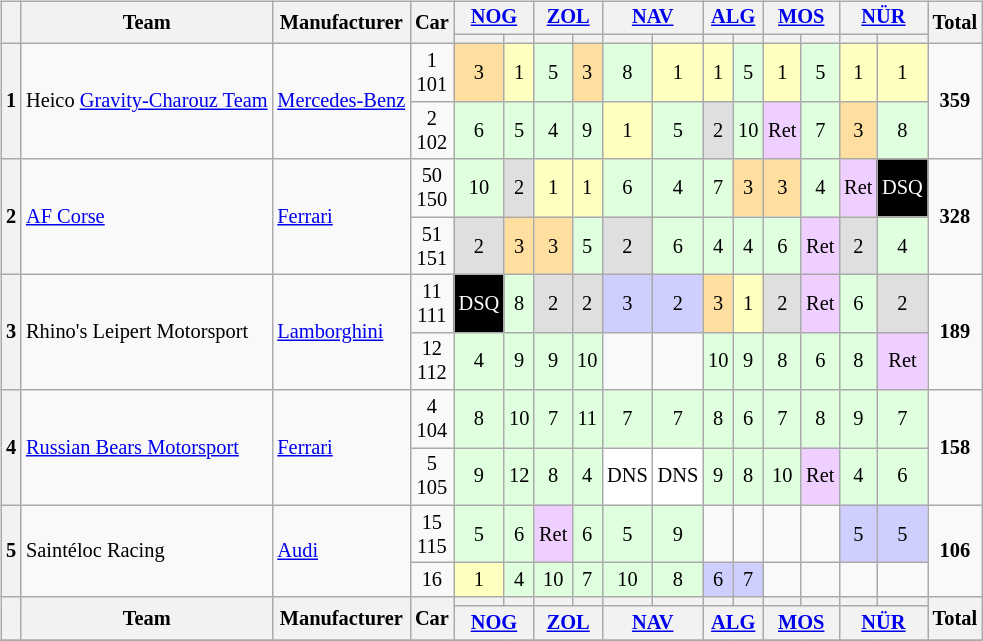<table>
<tr>
<td valign="top"><br><table class="wikitable" style="font-size: 85%; text-align:center;">
<tr>
<th rowspan=2></th>
<th rowspan=2>Team</th>
<th rowspan=2>Manufacturer</th>
<th rowspan=2>Car</th>
<th colspan=2><a href='#'>NOG</a><br></th>
<th colspan=2><a href='#'>ZOL</a><br></th>
<th colspan=2><a href='#'>NAV</a><br></th>
<th colspan=2><a href='#'>ALG</a><br></th>
<th colspan=2><a href='#'>MOS</a><br></th>
<th colspan=2><a href='#'>NÜR</a><br></th>
<th rowspan=2>Total</th>
</tr>
<tr>
<th></th>
<th></th>
<th></th>
<th></th>
<th></th>
<th></th>
<th></th>
<th></th>
<th></th>
<th></th>
<th></th>
<th></th>
</tr>
<tr>
<th rowspan=2>1</th>
<td rowspan=2 align="left"> Heico <a href='#'>Gravity-Charouz Team</a></td>
<td rowspan=2 align="left"><a href='#'>Mercedes-Benz</a></td>
<td>1<br>101</td>
<td style="background:#FFDF9F;">3</td>
<td style="background:#FFFFBF;">1</td>
<td style="background:#DFFFDF;">5</td>
<td style="background:#FFDF9F;">3</td>
<td style="background:#DFFFDF;">8</td>
<td style="background:#FFFFBF;">1</td>
<td style="background:#FFFFBF;">1</td>
<td style="background:#DFFFDF;">5</td>
<td style="background:#FFFFBF;">1</td>
<td style="background:#DFFFDF;">5</td>
<td style="background:#FFFFBF;">1</td>
<td style="background:#FFFFBF;">1</td>
<td rowspan=2><strong>359</strong></td>
</tr>
<tr>
<td>2<br>102</td>
<td style="background:#DFFFDF;">6</td>
<td style="background:#DFFFDF;">5</td>
<td style="background:#DFFFDF;">4</td>
<td style="background:#DFFFDF;">9</td>
<td style="background:#FFFFBF;">1</td>
<td style="background:#DFFFDF;">5</td>
<td style="background:#DFDFDF;">2</td>
<td style="background:#DFFFDF;">10</td>
<td style="background:#EFCFFF;">Ret</td>
<td style="background:#DFFFDF;">7</td>
<td style="background:#FFDF9F;">3</td>
<td style="background:#DFFFDF;">8</td>
</tr>
<tr>
<th rowspan=2>2</th>
<td rowspan=2 align="left"> <a href='#'>AF Corse</a></td>
<td rowspan=2 align="left"><a href='#'>Ferrari</a></td>
<td>50<br>150</td>
<td style="background:#DFFFDF;">10</td>
<td style="background:#DFDFDF;">2</td>
<td style="background:#FFFFBF;">1</td>
<td style="background:#FFFFBF;">1</td>
<td style="background:#DFFFDF;">6</td>
<td style="background:#DFFFDF;">4</td>
<td style="background:#DFFFDF;">7</td>
<td style="background:#FFDF9F;">3</td>
<td style="background:#FFDF9F;">3</td>
<td style="background:#DFFFDF;">4</td>
<td style="background:#EFCFFF;">Ret</td>
<td style="background:#000000; color:white;">DSQ</td>
<td rowspan=2><strong>328</strong></td>
</tr>
<tr>
<td>51<br>151</td>
<td style="background:#DFDFDF;">2</td>
<td style="background:#FFDF9F;">3</td>
<td style="background:#FFDF9F;">3</td>
<td style="background:#DFFFDF;">5</td>
<td style="background:#DFDFDF;">2</td>
<td style="background:#DFFFDF;">6</td>
<td style="background:#DFFFDF;">4</td>
<td style="background:#DFFFDF;">4</td>
<td style="background:#DFFFDF;">6</td>
<td style="background:#EFCFFF;">Ret</td>
<td style="background:#DFDFDF;">2</td>
<td style="background:#DFFFDF;">4</td>
</tr>
<tr>
<th rowspan=2>3</th>
<td rowspan=2 align="left"> Rhino's Leipert Motorsport</td>
<td rowspan=2 align="left"><a href='#'>Lamborghini</a></td>
<td>11<br>111</td>
<td style="background:#000000; color:white;">DSQ</td>
<td style="background:#DFFFDF;">8</td>
<td style="background:#DFDFDF;">2</td>
<td style="background:#DFDFDF;">2</td>
<td style="background:#CFCFFF;">3</td>
<td style="background:#CFCFFF;">2</td>
<td style="background:#FFDF9F;">3</td>
<td style="background:#FFFFBF;">1</td>
<td style="background:#DFDFDF;">2</td>
<td style="background:#EFCFFF;">Ret</td>
<td style="background:#DFFFDF;">6</td>
<td style="background:#DFDFDF;">2</td>
<td rowspan=2><strong>189</strong></td>
</tr>
<tr>
<td>12<br>112</td>
<td style="background:#DFFFDF;">4</td>
<td style="background:#DFFFDF;">9</td>
<td style="background:#DFFFDF;">9</td>
<td style="background:#DFFFDF;">10</td>
<td></td>
<td></td>
<td style="background:#DFFFDF;">10</td>
<td style="background:#DFFFDF;">9</td>
<td style="background:#DFFFDF;">8</td>
<td style="background:#DFFFDF;">6</td>
<td style="background:#DFFFDF;">8</td>
<td style="background:#EFCFFF;">Ret</td>
</tr>
<tr>
<th rowspan=2>4</th>
<td rowspan=2 align="left"> <a href='#'>Russian Bears Motorsport</a></td>
<td rowspan=2 align="left"><a href='#'>Ferrari</a></td>
<td>4<br>104</td>
<td style="background:#DFFFDF;">8</td>
<td style="background:#DFFFDF;">10</td>
<td style="background:#DFFFDF;">7</td>
<td style="background:#DFFFDF;">11</td>
<td style="background:#DFFFDF;">7</td>
<td style="background:#DFFFDF;">7</td>
<td style="background:#DFFFDF;">8</td>
<td style="background:#DFFFDF;">6</td>
<td style="background:#DFFFDF;">7</td>
<td style="background:#DFFFDF;">8</td>
<td style="background:#DFFFDF;">9</td>
<td style="background:#DFFFDF;">7</td>
<td rowspan=2><strong>158</strong></td>
</tr>
<tr>
<td>5<br>105</td>
<td style="background:#DFFFDF;">9</td>
<td style="background:#DFFFDF;">12</td>
<td style="background:#DFFFDF;">8</td>
<td style="background:#DFFFDF;">4</td>
<td style="background:#FFFFFF;">DNS</td>
<td style="background:#FFFFFF;">DNS</td>
<td style="background:#DFFFDF;">9</td>
<td style="background:#DFFFDF;">8</td>
<td style="background:#DFFFDF;">10</td>
<td style="background:#EFCFFF;">Ret</td>
<td style="background:#DFFFDF;">4</td>
<td style="background:#DFFFDF;">6</td>
</tr>
<tr>
<th rowspan=2>5</th>
<td rowspan=2 align="left"> Saintéloc Racing</td>
<td rowspan=2 align="left"><a href='#'>Audi</a></td>
<td>15<br>115</td>
<td style="background:#DFFFDF;">5</td>
<td style="background:#DFFFDF;">6</td>
<td style="background:#EFCFFF;">Ret</td>
<td style="background:#DFFFDF;">6</td>
<td style="background:#DFFFDF;">5</td>
<td style="background:#DFFFDF;">9</td>
<td></td>
<td></td>
<td></td>
<td></td>
<td style="background:#CFCFFF;">5</td>
<td style="background:#CFCFFF;">5</td>
<td rowspan=2><strong>106</strong></td>
</tr>
<tr>
<td>16</td>
<td style="background:#FFFFBF;">1</td>
<td style="background:#DFFFDF;">4</td>
<td style="background:#DFFFDF;">10</td>
<td style="background:#DFFFDF;">7</td>
<td style="background:#DFFFDF;">10</td>
<td style="background:#DFFFDF;">8</td>
<td style="background:#CFCFFF;">6</td>
<td style="background:#CFCFFF;">7</td>
<td></td>
<td></td>
<td></td>
<td></td>
</tr>
<tr>
<th rowspan=2></th>
<th rowspan=2>Team</th>
<th rowspan=2>Manufacturer</th>
<th rowspan=2>Car</th>
<th></th>
<th></th>
<th></th>
<th></th>
<th></th>
<th></th>
<th></th>
<th></th>
<th></th>
<th></th>
<th></th>
<th></th>
<th rowspan=2>Total</th>
</tr>
<tr>
<th colspan=2><a href='#'>NOG</a><br></th>
<th colspan=2><a href='#'>ZOL</a><br></th>
<th colspan=2><a href='#'>NAV</a><br></th>
<th colspan=2><a href='#'>ALG</a><br></th>
<th colspan=2><a href='#'>MOS</a><br></th>
<th colspan=2><a href='#'>NÜR</a><br></th>
</tr>
<tr>
</tr>
</table>
</td>
<td valign="top"><br></td>
</tr>
</table>
